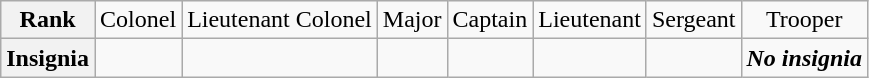<table class="wikitable">
<tr style="text-align:center;">
<th>Rank</th>
<td>Colonel</td>
<td>Lieutenant Colonel</td>
<td>Major</td>
<td>Captain</td>
<td>Lieutenant</td>
<td>Sergeant</td>
<td>Trooper</td>
</tr>
<tr style="text-align:center;">
<th>Insignia</th>
<td></td>
<td></td>
<td></td>
<td></td>
<td></td>
<td></td>
<td><strong><em>No insignia</em></strong></td>
</tr>
</table>
